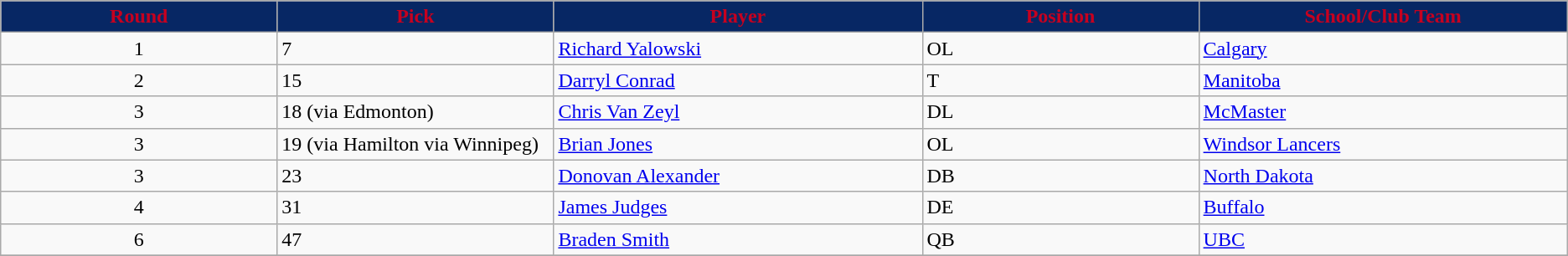<table class="wikitable sortable sortable">
<tr>
<th style="background:#072764;color:#c6011f;" width="15%">Round</th>
<th style="background:#072764;color:#c6011f;" width="15%">Pick</th>
<th style="background:#072764;color:#c6011f;" width="20%">Player</th>
<th style="background:#072764;color:#c6011f;" width="15%">Position</th>
<th style="background:#072764;color:#c6011f;" width="20%">School/Club Team</th>
</tr>
<tr>
<td align=center>1</td>
<td>7</td>
<td><a href='#'>Richard Yalowski</a></td>
<td>OL</td>
<td><a href='#'>Calgary</a></td>
</tr>
<tr>
<td align=center>2</td>
<td>15</td>
<td><a href='#'>Darryl Conrad</a></td>
<td>T</td>
<td><a href='#'>Manitoba</a></td>
</tr>
<tr>
<td align=center>3</td>
<td>18 (via Edmonton)</td>
<td><a href='#'>Chris Van Zeyl</a></td>
<td>DL</td>
<td><a href='#'>McMaster</a></td>
</tr>
<tr>
<td align=center>3</td>
<td>19 (via Hamilton via Winnipeg)</td>
<td><a href='#'>Brian Jones</a></td>
<td>OL</td>
<td><a href='#'>Windsor Lancers</a></td>
</tr>
<tr>
<td align=center>3</td>
<td>23</td>
<td><a href='#'>Donovan Alexander</a></td>
<td>DB</td>
<td><a href='#'>North Dakota</a></td>
</tr>
<tr>
<td align=center>4</td>
<td>31</td>
<td><a href='#'>James Judges</a></td>
<td>DE</td>
<td><a href='#'>Buffalo</a></td>
</tr>
<tr>
<td align=center>6</td>
<td>47</td>
<td><a href='#'>Braden Smith</a></td>
<td>QB</td>
<td><a href='#'>UBC</a></td>
</tr>
<tr>
</tr>
</table>
